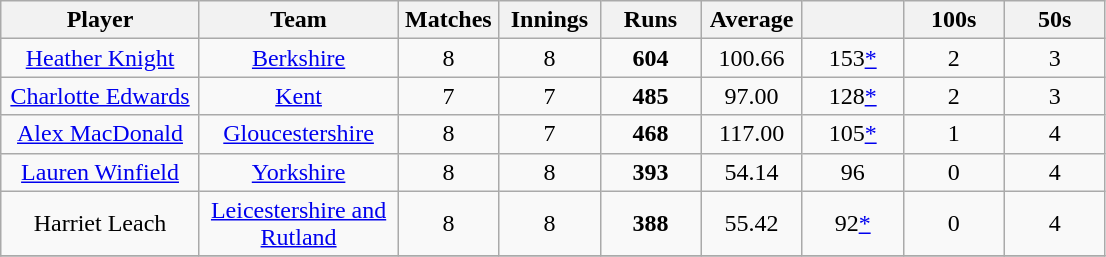<table class="wikitable" style="text-align:center;">
<tr>
<th width=125>Player</th>
<th width=125>Team</th>
<th width=60>Matches</th>
<th width=60>Innings</th>
<th width=60>Runs</th>
<th width=60>Average</th>
<th width=60></th>
<th width=60>100s</th>
<th width=60>50s</th>
</tr>
<tr>
<td><a href='#'>Heather Knight</a></td>
<td><a href='#'>Berkshire</a></td>
<td>8</td>
<td>8</td>
<td><strong>604</strong></td>
<td>100.66</td>
<td>153<a href='#'>*</a></td>
<td>2</td>
<td>3</td>
</tr>
<tr>
<td><a href='#'>Charlotte Edwards</a></td>
<td><a href='#'>Kent</a></td>
<td>7</td>
<td>7</td>
<td><strong>485</strong></td>
<td>97.00</td>
<td>128<a href='#'>*</a></td>
<td>2</td>
<td>3</td>
</tr>
<tr>
<td><a href='#'>Alex MacDonald</a></td>
<td><a href='#'>Gloucestershire</a></td>
<td>8</td>
<td>7</td>
<td><strong>468</strong></td>
<td>117.00</td>
<td>105<a href='#'>*</a></td>
<td>1</td>
<td>4</td>
</tr>
<tr>
<td><a href='#'>Lauren Winfield</a></td>
<td><a href='#'>Yorkshire</a></td>
<td>8</td>
<td>8</td>
<td><strong>393</strong></td>
<td>54.14</td>
<td>96</td>
<td>0</td>
<td>4</td>
</tr>
<tr>
<td>Harriet Leach</td>
<td><a href='#'>Leicestershire and Rutland</a></td>
<td>8</td>
<td>8</td>
<td><strong>388</strong></td>
<td>55.42</td>
<td>92<a href='#'>*</a></td>
<td>0</td>
<td>4</td>
</tr>
<tr>
</tr>
</table>
